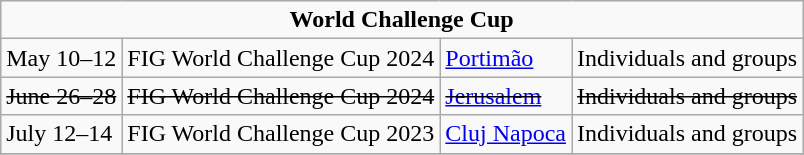<table class="wikitable">
<tr>
<td colspan="4" style="text-align:center;"><strong>World Challenge Cup</strong></td>
</tr>
<tr>
<td>May 10–12</td>
<td>FIG World Challenge Cup 2024</td>
<td>  <a href='#'>Portimão</a></td>
<td>Individuals and groups</td>
</tr>
<tr>
<td><s>June 26–28</s></td>
<td><s>FIG World Challenge Cup 2024</s></td>
<td><s>  <a href='#'>Jerusalem</a></s></td>
<td><s>Individuals and groups</s></td>
</tr>
<tr>
<td>July 12–14</td>
<td>FIG World Challenge Cup 2023</td>
<td>  <a href='#'>Cluj Napoca</a></td>
<td>Individuals and groups</td>
</tr>
<tr>
</tr>
</table>
